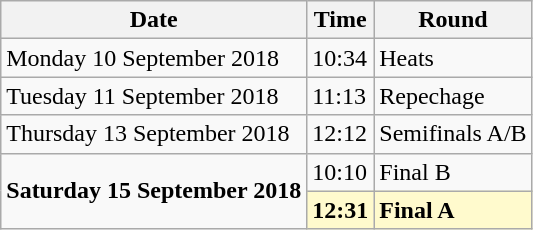<table class="wikitable">
<tr>
<th>Date</th>
<th>Time</th>
<th>Round</th>
</tr>
<tr>
<td>Monday 10 September 2018</td>
<td>10:34</td>
<td>Heats</td>
</tr>
<tr>
<td>Tuesday 11 September 2018</td>
<td>11:13</td>
<td>Repechage</td>
</tr>
<tr>
<td>Thursday 13 September 2018</td>
<td>12:12</td>
<td>Semifinals A/B</td>
</tr>
<tr>
<td rowspan=2><strong>Saturday 15 September 2018</strong></td>
<td>10:10</td>
<td>Final B</td>
</tr>
<tr>
<td style=background:lemonchiffon><strong>12:31</strong></td>
<td style=background:lemonchiffon><strong>Final A</strong></td>
</tr>
</table>
